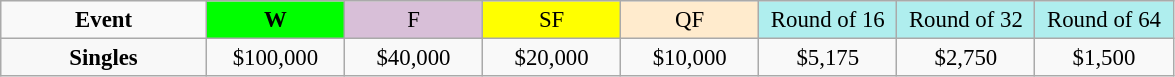<table class=wikitable style=font-size:95%;text-align:center>
<tr>
<td style="width:130px"><strong>Event</strong></td>
<td style="width:85px; background:lime"><strong>W</strong></td>
<td style="width:85px; background:thistle">F</td>
<td style="width:85px; background:#ffff00">SF</td>
<td style="width:85px; background:#ffebcd">QF</td>
<td style="width:85px; background:#afeeee">Round of 16</td>
<td style="width:85px; background:#afeeee">Round of 32</td>
<td style="width:85px; background:#afeeee">Round of 64</td>
</tr>
<tr>
<th style=background:#f8f8f8>Singles</th>
<td>$100,000</td>
<td>$40,000</td>
<td>$20,000</td>
<td>$10,000</td>
<td>$5,175</td>
<td>$2,750</td>
<td>$1,500</td>
</tr>
</table>
